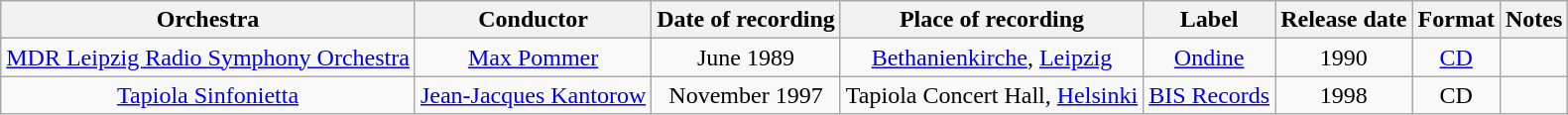<table class="wikitable" style="text-align: center;">
<tr>
<th>Orchestra</th>
<th>Conductor</th>
<th>Date of recording</th>
<th>Place of recording</th>
<th>Label</th>
<th>Release date</th>
<th>Format</th>
<th>Notes</th>
</tr>
<tr>
<td><a href='#'>MDR Leipzig Radio Symphony Orchestra</a></td>
<td><a href='#'>Max Pommer</a></td>
<td>June 1989</td>
<td><a href='#'>Bethanienkirche</a>, <a href='#'>Leipzig</a></td>
<td><a href='#'>Ondine</a></td>
<td>1990</td>
<td><a href='#'>CD</a></td>
<td></td>
</tr>
<tr>
<td><a href='#'>Tapiola Sinfonietta</a></td>
<td><a href='#'>Jean-Jacques Kantorow</a></td>
<td>November 1997</td>
<td>Tapiola Concert Hall, <a href='#'>Helsinki</a></td>
<td><a href='#'>BIS Records</a></td>
<td>1998</td>
<td>CD</td>
<td></td>
</tr>
</table>
